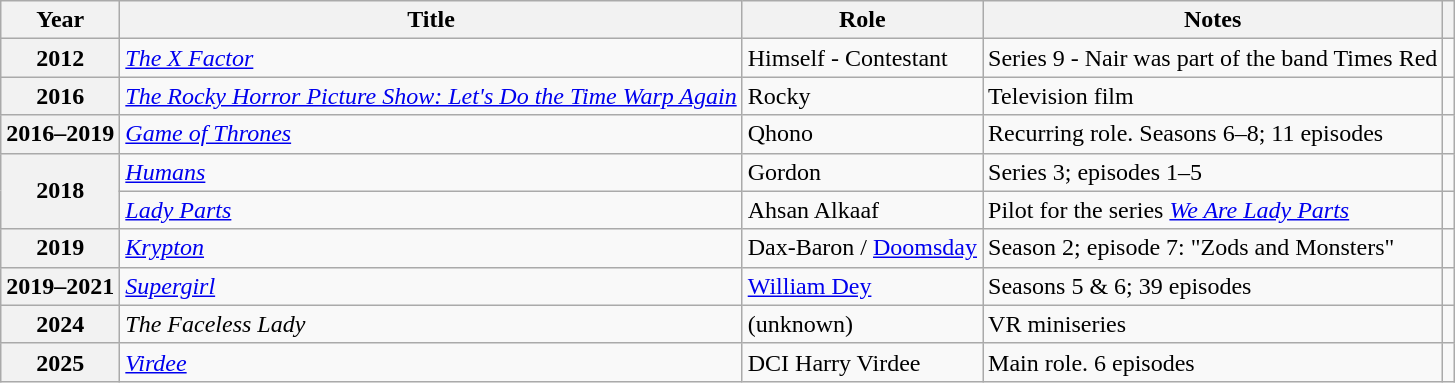<table class="wikitable plainrowheaders sortable">
<tr>
<th scope="col">Year</th>
<th scope="col">Title</th>
<th scope="col">Role</th>
<th scope="col" class="unsortable">Notes</th>
<th scope="col" class="unsortable"></th>
</tr>
<tr>
<th scope="row">2012</th>
<td><em><a href='#'>The X Factor</a></em></td>
<td>Himself - Contestant</td>
<td>Series 9 - Nair was part of the band Times Red</td>
<td align="center"></td>
</tr>
<tr>
<th scope="row">2016</th>
<td><em><a href='#'>The Rocky Horror Picture Show: Let's Do the Time Warp Again</a></em></td>
<td>Rocky</td>
<td>Television film</td>
<td align="center"></td>
</tr>
<tr>
<th scope="row">2016–2019</th>
<td><em><a href='#'>Game of Thrones</a></em></td>
<td>Qhono</td>
<td>Recurring role. Seasons 6–8; 11 episodes</td>
<td align="center"></td>
</tr>
<tr>
<th rowspan="2" scope="row">2018</th>
<td><em><a href='#'>Humans</a></em></td>
<td>Gordon</td>
<td>Series 3; episodes 1–5</td>
<td align="center"></td>
</tr>
<tr>
<td><em><a href='#'>Lady Parts</a></em></td>
<td>Ahsan Alkaaf</td>
<td>Pilot for the series <em><a href='#'>We Are Lady Parts</a></em></td>
<td align="center"></td>
</tr>
<tr>
<th scope="row">2019</th>
<td><em><a href='#'>Krypton</a></em></td>
<td>Dax-Baron / <a href='#'>Doomsday</a></td>
<td>Season 2; episode 7: "Zods and Monsters"</td>
<td align="center"></td>
</tr>
<tr>
<th scope="row">2019–2021</th>
<td><em><a href='#'>Supergirl</a></em></td>
<td><a href='#'>William Dey</a></td>
<td>Seasons 5 & 6; 39 episodes</td>
<td align="center"></td>
</tr>
<tr>
<th scope="row">2024</th>
<td><em>The Faceless Lady</em></td>
<td>(unknown)</td>
<td>VR miniseries</td>
<td align="center"></td>
</tr>
<tr>
<th scope="row">2025</th>
<td><em><a href='#'>Virdee</a></em></td>
<td>DCI Harry Virdee</td>
<td>Main role. 6 episodes</td>
<td align="center"></td>
</tr>
</table>
